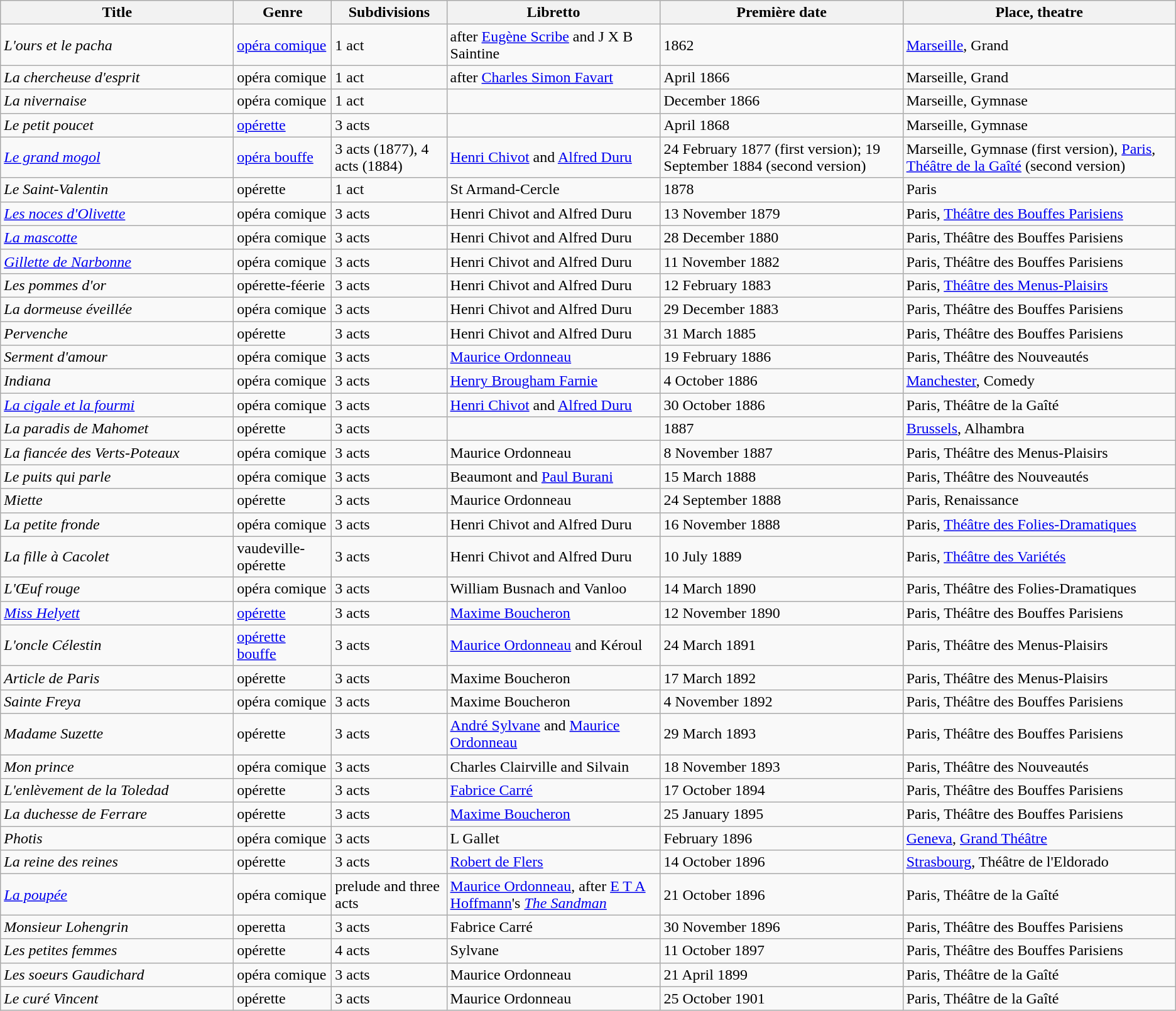<table class="wikitable sortable">
<tr>
<th scope="col" style="width:15em;">Title</th>
<th>Genre</th>
<th>Sub­divisions</th>
<th>Libretto</th>
<th>Première date</th>
<th>Place, theatre</th>
</tr>
<tr>
<td><em>L'ours et le pacha</em></td>
<td><a href='#'>opéra comique</a></td>
<td>1 act</td>
<td> after <a href='#'>Eugène Scribe</a> and J X B Saintine</td>
<td>1862</td>
<td><a href='#'>Marseille</a>, Grand</td>
</tr>
<tr>
<td><em>La chercheuse d'esprit</em></td>
<td>opéra comique</td>
<td>1 act </td>
<td> after <a href='#'>Charles Simon Favart</a></td>
<td>April 1866</td>
<td>Marseille, Grand</td>
</tr>
<tr>
<td><em>La nivernaise</em></td>
<td>opéra comique</td>
<td>1 act</td>
<td></td>
<td>December 1866</td>
<td>Marseille, Gymnase</td>
</tr>
<tr>
<td><em>Le petit poucet</em></td>
<td><a href='#'>opérette</a></td>
<td>3 acts</td>
<td></td>
<td>April 1868</td>
<td>Marseille, Gymnase</td>
</tr>
<tr>
<td><em><a href='#'>Le grand mogol</a></em></td>
<td><a href='#'>opéra bouffe</a></td>
<td>3 acts (1877), 4 acts (1884)</td>
<td><a href='#'>Henri Chivot</a> and <a href='#'>Alfred Duru</a></td>
<td>24 February 1877 (first version); 19 September 1884 (second version)</td>
<td>Marseille, Gymnase (first version), <a href='#'>Paris</a>, <a href='#'>Théâtre de la Gaîté</a> (second version)</td>
</tr>
<tr>
<td><em>Le Saint-Valentin</em></td>
<td>opérette</td>
<td>1 act</td>
<td>St Armand-Cercle</td>
<td>1878</td>
<td>Paris</td>
</tr>
<tr>
<td><em><a href='#'>Les noces d'Olivette</a></em></td>
<td>opéra comique</td>
<td>3 acts</td>
<td>Henri Chivot and Alfred Duru</td>
<td>13 November 1879</td>
<td>Paris, <a href='#'>Théâtre des Bouffes Parisiens</a></td>
</tr>
<tr>
<td><em><a href='#'>La mascotte</a></em></td>
<td>opéra comique</td>
<td>3 acts</td>
<td>Henri Chivot and Alfred Duru</td>
<td>28 December 1880</td>
<td>Paris, Théâtre des Bouffes Parisiens</td>
</tr>
<tr>
<td><em><a href='#'>Gillette de Narbonne</a></em></td>
<td>opéra comique</td>
<td>3 acts</td>
<td>Henri Chivot and Alfred Duru</td>
<td>11 November 1882</td>
<td>Paris, Théâtre des Bouffes Parisiens</td>
</tr>
<tr>
<td><em>Les pommes d'or</em></td>
<td>opérette-féerie</td>
<td>3 acts</td>
<td>Henri Chivot and Alfred Duru</td>
<td>12 February 1883</td>
<td>Paris, <a href='#'>Théâtre des Menus-Plaisirs</a></td>
</tr>
<tr>
<td><em>La dormeuse éveillée</em></td>
<td>opéra comique</td>
<td>3 acts</td>
<td>Henri Chivot and Alfred Duru</td>
<td>29 December 1883</td>
<td>Paris, Théâtre des Bouffes Parisiens</td>
</tr>
<tr>
<td><em>Pervenche</em></td>
<td>opérette</td>
<td>3 acts</td>
<td>Henri Chivot and Alfred Duru</td>
<td>31 March 1885</td>
<td>Paris, Théâtre des Bouffes Parisiens</td>
</tr>
<tr>
<td><em>Serment d'amour</em></td>
<td>opéra comique</td>
<td>3 acts</td>
<td><a href='#'>Maurice Ordonneau</a></td>
<td>19 February 1886</td>
<td>Paris, Théâtre des Nouveautés</td>
</tr>
<tr>
<td><em>Indiana</em></td>
<td>opéra comique</td>
<td>3 acts</td>
<td><a href='#'>Henry Brougham Farnie</a></td>
<td>4 October 1886</td>
<td><a href='#'>Manchester</a>, Comedy</td>
</tr>
<tr>
<td><em><a href='#'>La cigale et la fourmi</a></em></td>
<td>opéra comique</td>
<td>3 acts</td>
<td><a href='#'>Henri Chivot</a> and <a href='#'>Alfred Duru</a></td>
<td>30 October 1886</td>
<td>Paris, Théâtre de la Gaîté</td>
</tr>
<tr>
<td><em>La paradis de Mahomet</em></td>
<td>opérette</td>
<td>3 acts</td>
<td></td>
<td>1887</td>
<td><a href='#'>Brussels</a>, Alhambra</td>
</tr>
<tr>
<td><em>La fiancée des Verts-Poteaux</em></td>
<td>opéra comique</td>
<td>3 acts</td>
<td>Maurice Ordonneau</td>
<td>8 November 1887</td>
<td>Paris, Théâtre des Menus-Plaisirs</td>
</tr>
<tr>
<td><em>Le puits qui parle</em></td>
<td>opéra comique</td>
<td>3 acts</td>
<td>Beaumont and <a href='#'>Paul Burani</a></td>
<td>15 March 1888</td>
<td>Paris, Théâtre des Nouveautés</td>
</tr>
<tr>
<td><em>Miette</em></td>
<td>opérette</td>
<td>3 acts</td>
<td>Maurice Ordonneau</td>
<td>24 September 1888</td>
<td>Paris, Renaissance</td>
</tr>
<tr>
<td><em>La petite fronde</em></td>
<td>opéra comique</td>
<td>3 acts</td>
<td>Henri Chivot and Alfred Duru</td>
<td>16 November 1888</td>
<td>Paris, <a href='#'>Théâtre des Folies-Dramatiques</a></td>
</tr>
<tr>
<td><em>La fille à Cacolet</em></td>
<td>vaudeville-opérette</td>
<td>3 acts</td>
<td>Henri Chivot and Alfred Duru</td>
<td>10 July 1889</td>
<td>Paris, <a href='#'>Théâtre des Variétés</a></td>
</tr>
<tr>
<td><em>L'Œuf rouge</em></td>
<td>opéra comique</td>
<td>3 acts</td>
<td>William Busnach and Vanloo</td>
<td>14 March 1890</td>
<td>Paris, Théâtre des Folies-Dramatiques</td>
</tr>
<tr>
<td><em><a href='#'>Miss Helyett</a></em></td>
<td><a href='#'>opérette</a></td>
<td>3 acts</td>
<td><a href='#'>Maxime Boucheron</a></td>
<td>12 November 1890</td>
<td>Paris, Théâtre des Bouffes Parisiens</td>
</tr>
<tr>
<td><em>L'oncle Célestin</em></td>
<td><a href='#'>opérette bouffe</a></td>
<td>3 acts</td>
<td><a href='#'>Maurice Ordonneau</a> and Kéroul</td>
<td>24 March 1891</td>
<td>Paris, Théâtre des Menus-Plaisirs</td>
</tr>
<tr>
<td><em>Article de Paris</em></td>
<td>opérette</td>
<td>3 acts</td>
<td>Maxime Boucheron</td>
<td>17 March 1892</td>
<td>Paris, Théâtre des Menus-Plaisirs</td>
</tr>
<tr>
<td><em>Sainte Freya</em></td>
<td>opéra comique</td>
<td>3 acts</td>
<td>Maxime Boucheron</td>
<td>4 November 1892</td>
<td>Paris, Théâtre des Bouffes Parisiens</td>
</tr>
<tr>
<td><em>Madame Suzette</em></td>
<td>opérette</td>
<td>3 acts</td>
<td><a href='#'>André Sylvane</a> and <a href='#'>Maurice Ordonneau</a></td>
<td>29 March 1893</td>
<td>Paris, Théâtre des Bouffes Parisiens</td>
</tr>
<tr>
<td><em>Mon prince</em></td>
<td>opéra comique</td>
<td>3 acts</td>
<td>Charles Clairville and Silvain</td>
<td>18 November 1893</td>
<td>Paris, Théâtre des Nouveautés</td>
</tr>
<tr>
<td><em>L'enlèvement de la Toledad</em></td>
<td>opérette</td>
<td>3 acts</td>
<td><a href='#'>Fabrice Carré</a></td>
<td>17 October 1894</td>
<td>Paris, Théâtre des Bouffes Parisiens</td>
</tr>
<tr>
<td><em>La duchesse de Ferrare</em></td>
<td>opérette</td>
<td>3 acts</td>
<td><a href='#'>Maxime Boucheron</a></td>
<td>25 January 1895</td>
<td>Paris, Théâtre des Bouffes Parisiens</td>
</tr>
<tr>
<td><em>Photis</em></td>
<td>opéra comique</td>
<td>3 acts</td>
<td>L Gallet</td>
<td>February 1896</td>
<td><a href='#'>Geneva</a>, <a href='#'>Grand Théâtre</a></td>
</tr>
<tr>
<td><em>La reine des reines</em></td>
<td>opérette</td>
<td>3 acts</td>
<td><a href='#'>Robert de Flers</a></td>
<td>14 October 1896</td>
<td><a href='#'>Strasbourg</a>, Théâtre de l'Eldorado</td>
</tr>
<tr>
<td><em><a href='#'>La poupée</a></em></td>
<td>opéra comique</td>
<td>prelude and three acts</td>
<td><a href='#'>Maurice Ordonneau</a>, after <a href='#'>E T A Hoffmann</a>'s <em><a href='#'>The Sandman</a></em></td>
<td>21 October 1896</td>
<td>Paris, Théâtre de la Gaîté</td>
</tr>
<tr>
<td><em>Monsieur Lohengrin</em></td>
<td>operetta</td>
<td>3 acts</td>
<td>Fabrice Carré</td>
<td>30 November 1896</td>
<td>Paris, Théâtre des Bouffes Parisiens</td>
</tr>
<tr>
<td><em>Les petites femmes</em></td>
<td>opérette</td>
<td>4 acts</td>
<td>Sylvane</td>
<td>11 October 1897</td>
<td>Paris, Théâtre des Bouffes Parisiens</td>
</tr>
<tr>
<td><em>Les soeurs Gaudichard</em></td>
<td>opéra comique</td>
<td>3 acts</td>
<td>Maurice Ordonneau</td>
<td>21 April 1899</td>
<td>Paris, Théâtre de la Gaîté</td>
</tr>
<tr>
<td><em>Le curé Vincent</em></td>
<td>opérette</td>
<td>3 acts</td>
<td>Maurice Ordonneau</td>
<td>25 October 1901</td>
<td>Paris, Théâtre de la Gaîté</td>
</tr>
</table>
